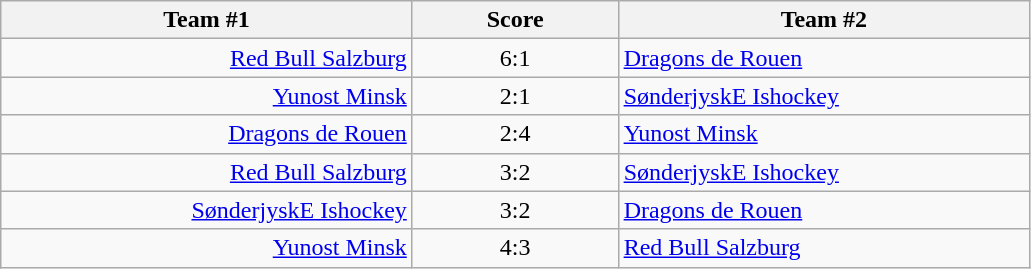<table class="wikitable" style="text-align: center;">
<tr>
<th width=22%>Team #1</th>
<th width=11%>Score</th>
<th width=22%>Team #2</th>
</tr>
<tr>
<td style="text-align: right;"><a href='#'>Red Bull Salzburg</a> </td>
<td>6:1</td>
<td style="text-align: left;"> <a href='#'>Dragons de Rouen</a></td>
</tr>
<tr>
<td style="text-align: right;"><a href='#'>Yunost Minsk</a> </td>
<td>2:1</td>
<td style="text-align: left;"> <a href='#'>SønderjyskE Ishockey</a></td>
</tr>
<tr>
<td style="text-align: right;"><a href='#'>Dragons de Rouen</a> </td>
<td>2:4</td>
<td style="text-align: left;"> <a href='#'>Yunost Minsk</a></td>
</tr>
<tr>
<td style="text-align: right;"><a href='#'>Red Bull Salzburg</a> </td>
<td>3:2</td>
<td style="text-align: left;"> <a href='#'>SønderjyskE Ishockey</a></td>
</tr>
<tr>
<td style="text-align: right;"><a href='#'>SønderjyskE Ishockey</a> </td>
<td>3:2</td>
<td style="text-align: left;"> <a href='#'>Dragons de Rouen</a></td>
</tr>
<tr>
<td style="text-align: right;"><a href='#'>Yunost Minsk</a> </td>
<td>4:3</td>
<td style="text-align: left;"> <a href='#'>Red Bull Salzburg</a></td>
</tr>
</table>
